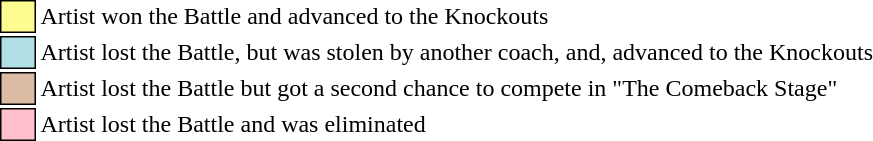<table class="toccolours" style="font-size: 100%; white-space: nowrap">
<tr>
<td style="background:#fdfc8f; border:1px solid black">     </td>
<td>Artist won the Battle and advanced to the Knockouts</td>
</tr>
<tr>
<td style="background:#b0e0e6; border:1px solid black">     </td>
<td>Artist lost the Battle, but was stolen by another coach, and, advanced to the Knockouts</td>
</tr>
<tr>
<td style="background:#dbbba4; border:1px solid black">     </td>
<td>Artist lost the Battle but got a second chance to compete in "The Comeback Stage"</td>
</tr>
<tr>
<td style="background:pink; border:1px solid black">     </td>
<td>Artist lost the Battle and was eliminated</td>
</tr>
</table>
